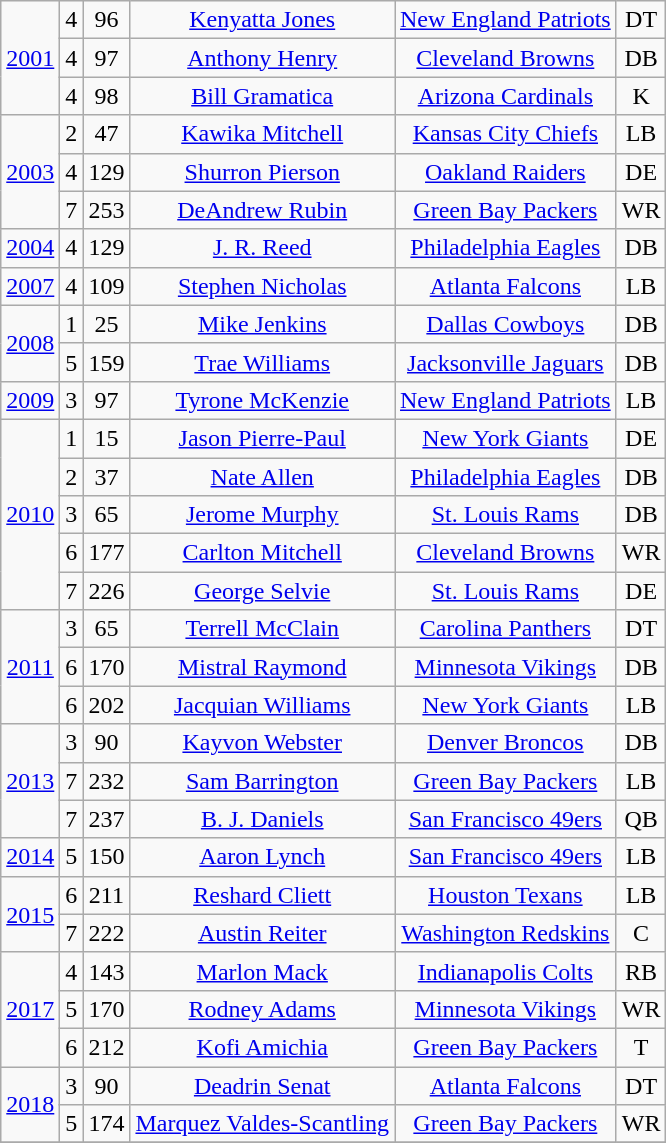<table class="wikitable sortable sticky-header-multi" style="text-align: center;">
<tr>
<td rowspan="3"><a href='#'>2001</a></td>
<td>4</td>
<td>96</td>
<td><a href='#'>Kenyatta Jones</a></td>
<td><a href='#'>New England Patriots</a></td>
<td>DT</td>
</tr>
<tr>
<td>4</td>
<td>97</td>
<td><a href='#'>Anthony Henry</a></td>
<td><a href='#'>Cleveland Browns</a></td>
<td>DB</td>
</tr>
<tr>
<td>4</td>
<td>98</td>
<td><a href='#'>Bill Gramatica</a></td>
<td><a href='#'>Arizona Cardinals</a></td>
<td>K</td>
</tr>
<tr>
<td rowspan="3"><a href='#'>2003</a></td>
<td>2</td>
<td>47</td>
<td><a href='#'>Kawika Mitchell</a></td>
<td><a href='#'>Kansas City Chiefs</a></td>
<td>LB</td>
</tr>
<tr>
<td>4</td>
<td>129</td>
<td><a href='#'>Shurron Pierson</a></td>
<td><a href='#'>Oakland Raiders</a></td>
<td>DE</td>
</tr>
<tr>
<td>7</td>
<td>253</td>
<td><a href='#'>DeAndrew Rubin</a></td>
<td><a href='#'>Green Bay Packers</a></td>
<td>WR</td>
</tr>
<tr>
<td><a href='#'>2004</a></td>
<td>4</td>
<td>129</td>
<td><a href='#'>J. R. Reed</a></td>
<td><a href='#'>Philadelphia Eagles</a></td>
<td>DB</td>
</tr>
<tr>
<td><a href='#'>2007</a></td>
<td>4</td>
<td>109</td>
<td><a href='#'>Stephen Nicholas</a></td>
<td><a href='#'>Atlanta Falcons</a></td>
<td>LB</td>
</tr>
<tr>
<td rowspan="2"><a href='#'>2008</a></td>
<td>1</td>
<td>25</td>
<td><a href='#'>Mike Jenkins</a></td>
<td><a href='#'>Dallas Cowboys</a></td>
<td>DB</td>
</tr>
<tr>
<td>5</td>
<td>159</td>
<td><a href='#'>Trae Williams</a></td>
<td><a href='#'>Jacksonville Jaguars</a></td>
<td>DB</td>
</tr>
<tr>
<td><a href='#'>2009</a></td>
<td>3</td>
<td>97</td>
<td><a href='#'>Tyrone McKenzie</a></td>
<td><a href='#'>New England Patriots</a></td>
<td>LB</td>
</tr>
<tr>
<td rowspan="5"><a href='#'>2010</a></td>
<td>1</td>
<td>15</td>
<td><a href='#'>Jason Pierre-Paul</a></td>
<td><a href='#'>New York Giants</a></td>
<td>DE</td>
</tr>
<tr>
<td>2</td>
<td>37</td>
<td><a href='#'>Nate Allen</a></td>
<td><a href='#'>Philadelphia Eagles</a></td>
<td>DB</td>
</tr>
<tr>
<td>3</td>
<td>65</td>
<td><a href='#'>Jerome Murphy</a></td>
<td><a href='#'>St. Louis Rams</a></td>
<td>DB</td>
</tr>
<tr>
<td>6</td>
<td>177</td>
<td><a href='#'>Carlton Mitchell</a></td>
<td><a href='#'>Cleveland Browns</a></td>
<td>WR</td>
</tr>
<tr>
<td>7</td>
<td>226</td>
<td><a href='#'>George Selvie</a></td>
<td><a href='#'>St. Louis Rams</a></td>
<td>DE</td>
</tr>
<tr>
<td rowspan="3"><a href='#'>2011</a></td>
<td>3</td>
<td>65</td>
<td><a href='#'>Terrell McClain</a></td>
<td><a href='#'>Carolina Panthers</a></td>
<td>DT</td>
</tr>
<tr>
<td>6</td>
<td>170</td>
<td><a href='#'>Mistral Raymond</a></td>
<td><a href='#'>Minnesota Vikings</a></td>
<td>DB</td>
</tr>
<tr>
<td>6</td>
<td>202</td>
<td><a href='#'>Jacquian Williams</a></td>
<td><a href='#'>New York Giants</a></td>
<td>LB</td>
</tr>
<tr>
<td rowspan="3"><a href='#'>2013</a></td>
<td>3</td>
<td>90</td>
<td><a href='#'>Kayvon Webster</a></td>
<td><a href='#'>Denver Broncos</a></td>
<td>DB</td>
</tr>
<tr>
<td>7</td>
<td>232</td>
<td><a href='#'>Sam Barrington</a></td>
<td><a href='#'>Green Bay Packers</a></td>
<td>LB</td>
</tr>
<tr>
<td>7</td>
<td>237</td>
<td><a href='#'>B. J. Daniels</a></td>
<td><a href='#'>San Francisco 49ers</a></td>
<td>QB</td>
</tr>
<tr>
<td><a href='#'>2014</a></td>
<td>5</td>
<td>150</td>
<td><a href='#'>Aaron Lynch</a></td>
<td><a href='#'>San Francisco 49ers</a></td>
<td>LB</td>
</tr>
<tr>
<td rowspan="2"><a href='#'>2015</a></td>
<td>6</td>
<td>211</td>
<td><a href='#'>Reshard Cliett</a></td>
<td><a href='#'>Houston Texans</a></td>
<td>LB</td>
</tr>
<tr>
<td>7</td>
<td>222</td>
<td><a href='#'>Austin Reiter</a></td>
<td><a href='#'>Washington Redskins</a></td>
<td>C</td>
</tr>
<tr>
<td rowspan="3"><a href='#'>2017</a></td>
<td>4</td>
<td>143</td>
<td><a href='#'>Marlon Mack</a></td>
<td><a href='#'>Indianapolis Colts</a></td>
<td>RB</td>
</tr>
<tr>
<td>5</td>
<td>170</td>
<td><a href='#'>Rodney Adams</a></td>
<td><a href='#'>Minnesota Vikings</a></td>
<td>WR</td>
</tr>
<tr>
<td>6</td>
<td>212</td>
<td><a href='#'>Kofi Amichia</a></td>
<td><a href='#'>Green Bay Packers</a></td>
<td>T</td>
</tr>
<tr>
<td rowspan="2"><a href='#'>2018</a></td>
<td>3</td>
<td>90</td>
<td><a href='#'>Deadrin Senat</a></td>
<td><a href='#'>Atlanta Falcons</a></td>
<td>DT</td>
</tr>
<tr>
<td>5</td>
<td>174</td>
<td><a href='#'>Marquez Valdes-Scantling</a></td>
<td><a href='#'>Green Bay Packers</a></td>
<td>WR</td>
</tr>
<tr>
</tr>
</table>
